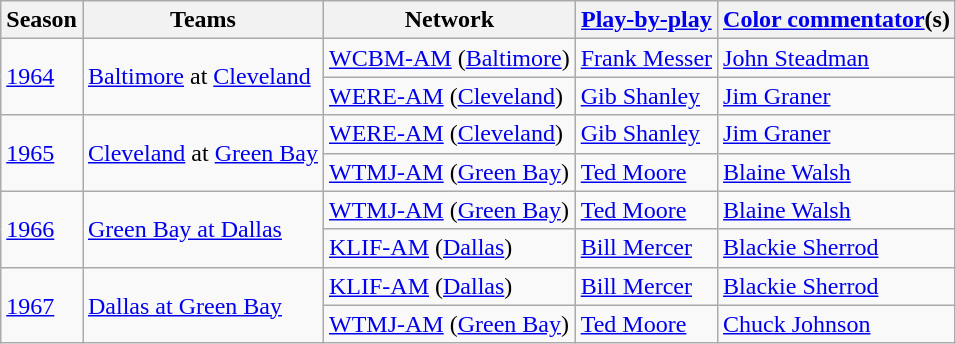<table class="wikitable">
<tr>
<th>Season</th>
<th>Teams</th>
<th>Network</th>
<th><a href='#'>Play-by-play</a></th>
<th><a href='#'>Color commentator</a>(s)</th>
</tr>
<tr>
<td rowspan="2"><a href='#'>1964</a></td>
<td rowspan="2"><a href='#'>Baltimore</a> at <a href='#'>Cleveland</a></td>
<td><a href='#'>WCBM-AM</a> (<a href='#'>Baltimore</a>)</td>
<td><a href='#'>Frank Messer</a></td>
<td><a href='#'>John Steadman</a></td>
</tr>
<tr>
<td><a href='#'>WERE-AM</a> (<a href='#'>Cleveland</a>)</td>
<td><a href='#'>Gib Shanley</a></td>
<td><a href='#'>Jim Graner</a></td>
</tr>
<tr>
<td rowspan="2"><a href='#'>1965</a></td>
<td rowspan="2"><a href='#'>Cleveland</a> at <a href='#'>Green Bay</a></td>
<td><a href='#'>WERE-AM</a> (<a href='#'>Cleveland</a>)</td>
<td><a href='#'>Gib Shanley</a></td>
<td><a href='#'>Jim Graner</a></td>
</tr>
<tr>
<td><a href='#'>WTMJ-AM</a> (<a href='#'>Green Bay</a>)</td>
<td><a href='#'>Ted Moore</a></td>
<td><a href='#'>Blaine Walsh</a></td>
</tr>
<tr>
<td rowspan="2"><a href='#'>1966</a></td>
<td rowspan="2"><a href='#'>Green Bay at Dallas</a></td>
<td><a href='#'>WTMJ-AM</a> (<a href='#'>Green Bay</a>)</td>
<td><a href='#'>Ted Moore</a></td>
<td><a href='#'>Blaine Walsh</a></td>
</tr>
<tr>
<td><a href='#'>KLIF-AM</a> (<a href='#'>Dallas</a>)</td>
<td><a href='#'>Bill Mercer</a></td>
<td><a href='#'>Blackie Sherrod</a></td>
</tr>
<tr>
<td rowspan="2"><a href='#'>1967</a></td>
<td rowspan="2"><a href='#'>Dallas at Green Bay</a></td>
<td><a href='#'>KLIF-AM</a> (<a href='#'>Dallas</a>)</td>
<td><a href='#'>Bill Mercer</a></td>
<td><a href='#'>Blackie Sherrod</a></td>
</tr>
<tr>
<td><a href='#'>WTMJ-AM</a> (<a href='#'>Green Bay</a>)</td>
<td><a href='#'>Ted Moore</a></td>
<td><a href='#'>Chuck Johnson</a></td>
</tr>
</table>
